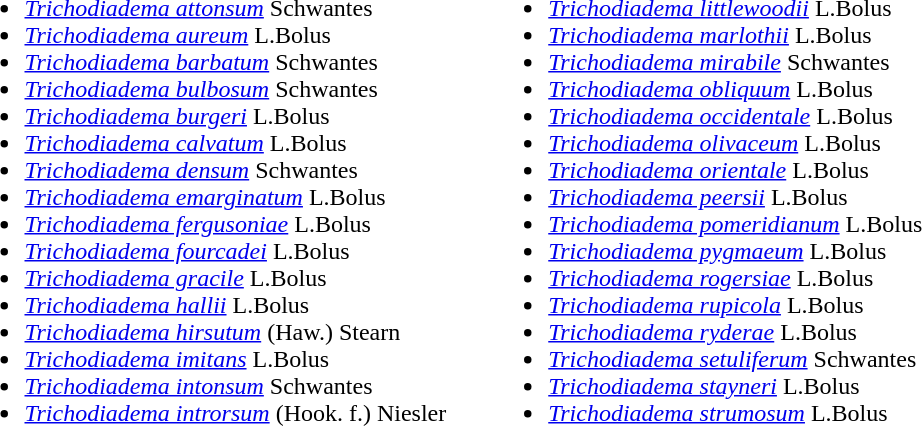<table>
<tr valign=top>
<td><br><ul><li><em><a href='#'>Trichodiadema attonsum</a></em> Schwantes</li><li><em><a href='#'>Trichodiadema aureum</a></em> L.Bolus</li><li><em><a href='#'>Trichodiadema barbatum</a></em> Schwantes</li><li><em><a href='#'>Trichodiadema bulbosum</a></em> Schwantes</li><li><em><a href='#'>Trichodiadema burgeri</a></em> L.Bolus</li><li><em><a href='#'>Trichodiadema calvatum</a></em> L.Bolus</li><li><em><a href='#'>Trichodiadema densum</a></em> Schwantes</li><li><em><a href='#'>Trichodiadema emarginatum</a></em> L.Bolus</li><li><em><a href='#'>Trichodiadema fergusoniae</a></em> L.Bolus</li><li><em><a href='#'>Trichodiadema fourcadei</a></em> L.Bolus</li><li><em><a href='#'>Trichodiadema gracile</a></em> L.Bolus</li><li><em><a href='#'>Trichodiadema hallii</a></em> L.Bolus</li><li><em><a href='#'>Trichodiadema hirsutum</a></em> (Haw.) Stearn</li><li><em><a href='#'>Trichodiadema imitans</a></em> L.Bolus</li><li><em><a href='#'>Trichodiadema intonsum</a></em> Schwantes</li><li><em><a href='#'>Trichodiadema introrsum</a></em> (Hook. f.) Niesler      </li></ul></td>
<td><br><ul><li><em><a href='#'>Trichodiadema littlewoodii</a></em> L.Bolus</li><li><em><a href='#'>Trichodiadema marlothii</a></em> L.Bolus</li><li><em><a href='#'>Trichodiadema mirabile</a></em> Schwantes</li><li><em><a href='#'>Trichodiadema obliquum</a></em> L.Bolus</li><li><em><a href='#'>Trichodiadema occidentale</a></em> L.Bolus</li><li><em><a href='#'>Trichodiadema olivaceum</a></em> L.Bolus</li><li><em><a href='#'>Trichodiadema orientale</a></em> L.Bolus</li><li><em><a href='#'>Trichodiadema peersii</a></em> L.Bolus</li><li><em><a href='#'>Trichodiadema pomeridianum</a></em> L.Bolus</li><li><em><a href='#'>Trichodiadema pygmaeum</a></em> L.Bolus</li><li><em><a href='#'>Trichodiadema rogersiae</a></em> L.Bolus</li><li><em><a href='#'>Trichodiadema rupicola</a></em> L.Bolus</li><li><em><a href='#'>Trichodiadema ryderae</a></em> L.Bolus</li><li><em><a href='#'>Trichodiadema setuliferum</a></em> Schwantes</li><li><em><a href='#'>Trichodiadema stayneri</a></em> L.Bolus</li><li><em><a href='#'>Trichodiadema strumosum</a></em> L.Bolus</li></ul></td>
</tr>
</table>
